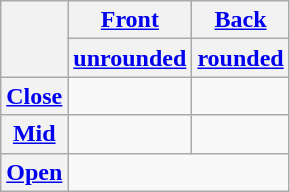<table class="wikitable" style="text-align: center;">
<tr>
<th rowspan="2"></th>
<th colspan="1"><a href='#'>Front</a></th>
<th><a href='#'>Back</a></th>
</tr>
<tr>
<th><a href='#'>unrounded</a></th>
<th><a href='#'>rounded</a></th>
</tr>
<tr>
<th><a href='#'>Close</a></th>
<td> <strong></strong></td>
<td> <strong></strong></td>
</tr>
<tr>
<th><a href='#'>Mid</a></th>
<td> <strong></strong></td>
<td> <strong></strong></td>
</tr>
<tr>
<th><a href='#'>Open</a></th>
<td colspan="2"> <strong></strong></td>
</tr>
</table>
